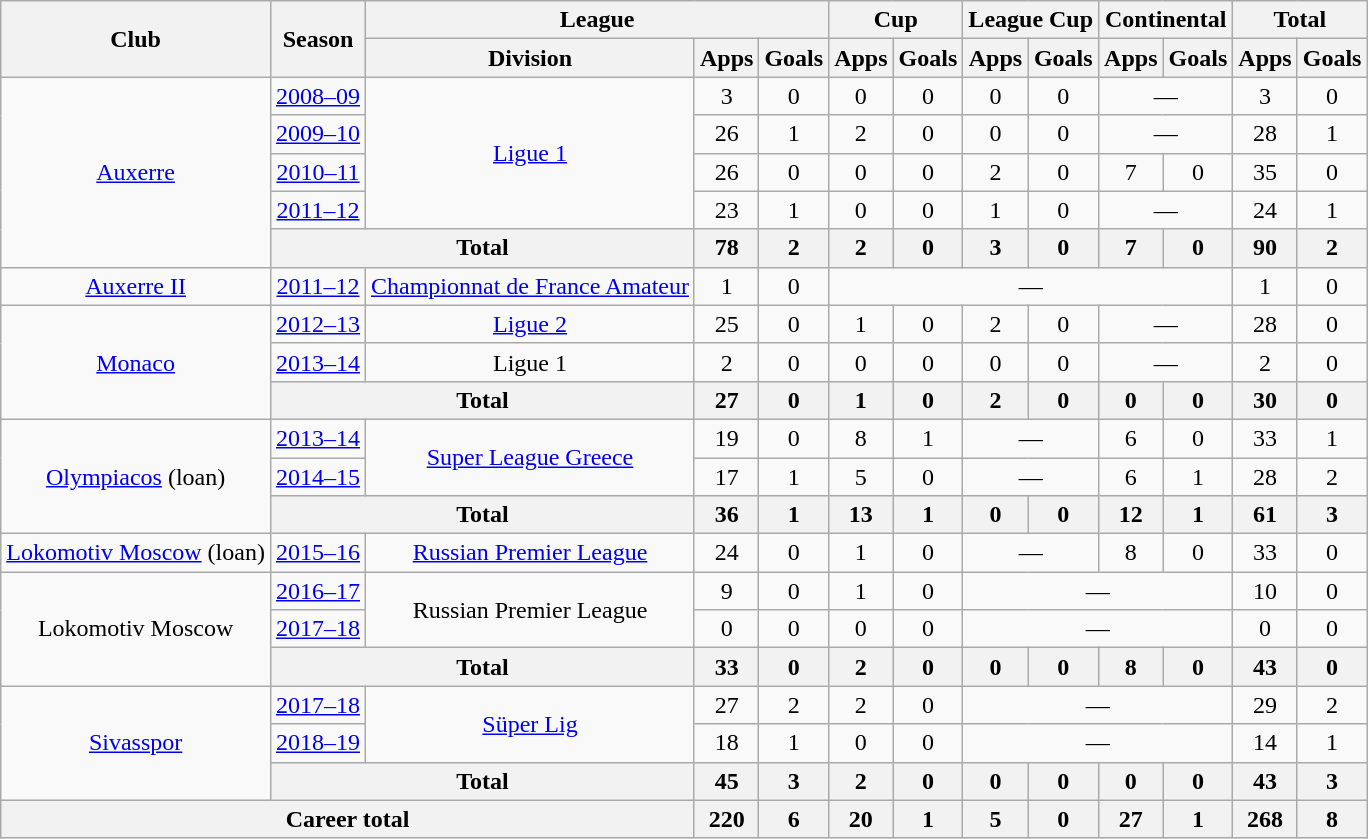<table class="wikitable" style="text-align:center">
<tr>
<th rowspan="2">Club</th>
<th rowspan="2">Season</th>
<th colspan="3">League</th>
<th colspan="2">Cup</th>
<th colspan="2">League Cup</th>
<th colspan="2">Continental</th>
<th colspan="2">Total</th>
</tr>
<tr>
<th>Division</th>
<th>Apps</th>
<th>Goals</th>
<th>Apps</th>
<th>Goals</th>
<th>Apps</th>
<th>Goals</th>
<th>Apps</th>
<th>Goals</th>
<th>Apps</th>
<th>Goals</th>
</tr>
<tr>
<td rowspan=5><a href='#'>Auxerre</a></td>
<td><a href='#'>2008–09</a></td>
<td rowspan=4><a href='#'>Ligue 1</a></td>
<td>3</td>
<td>0</td>
<td>0</td>
<td>0</td>
<td>0</td>
<td>0</td>
<td colspan=2>—</td>
<td>3</td>
<td>0</td>
</tr>
<tr>
<td><a href='#'>2009–10</a></td>
<td>26</td>
<td>1</td>
<td>2</td>
<td>0</td>
<td>0</td>
<td>0</td>
<td colspan=2>—</td>
<td>28</td>
<td>1</td>
</tr>
<tr>
<td><a href='#'>2010–11</a></td>
<td>26</td>
<td>0</td>
<td>0</td>
<td>0</td>
<td>2</td>
<td>0</td>
<td>7</td>
<td>0</td>
<td>35</td>
<td>0</td>
</tr>
<tr>
<td><a href='#'>2011–12</a></td>
<td>23</td>
<td>1</td>
<td>0</td>
<td>0</td>
<td>1</td>
<td>0</td>
<td colspan=2>—</td>
<td>24</td>
<td>1</td>
</tr>
<tr>
<th colspan=2>Total</th>
<th>78</th>
<th>2</th>
<th>2</th>
<th>0</th>
<th>3</th>
<th>0</th>
<th>7</th>
<th>0</th>
<th>90</th>
<th>2</th>
</tr>
<tr>
<td><a href='#'>Auxerre II</a></td>
<td><a href='#'>2011–12</a></td>
<td><a href='#'>Championnat de France Amateur</a></td>
<td>1</td>
<td>0</td>
<td colspan=6>—</td>
<td>1</td>
<td>0</td>
</tr>
<tr>
<td rowspan=3><a href='#'>Monaco</a></td>
<td><a href='#'>2012–13</a></td>
<td><a href='#'>Ligue 2</a></td>
<td>25</td>
<td>0</td>
<td>1</td>
<td>0</td>
<td>2</td>
<td>0</td>
<td colspan=2>—</td>
<td>28</td>
<td>0</td>
</tr>
<tr>
<td><a href='#'>2013–14</a></td>
<td>Ligue 1</td>
<td>2</td>
<td>0</td>
<td>0</td>
<td>0</td>
<td>0</td>
<td>0</td>
<td colspan=2>—</td>
<td>2</td>
<td>0</td>
</tr>
<tr>
<th colspan=2>Total</th>
<th>27</th>
<th>0</th>
<th>1</th>
<th>0</th>
<th>2</th>
<th>0</th>
<th>0</th>
<th>0</th>
<th>30</th>
<th>0</th>
</tr>
<tr>
<td rowspan=3><a href='#'>Olympiacos</a> (loan)</td>
<td><a href='#'>2013–14</a></td>
<td rowspan=2><a href='#'>Super League Greece</a></td>
<td>19</td>
<td>0</td>
<td>8</td>
<td>1</td>
<td colspan=2>—</td>
<td>6</td>
<td>0</td>
<td>33</td>
<td>1</td>
</tr>
<tr>
<td><a href='#'>2014–15</a></td>
<td>17</td>
<td>1</td>
<td>5</td>
<td>0</td>
<td colspan=2>—</td>
<td>6</td>
<td>1</td>
<td>28</td>
<td>2</td>
</tr>
<tr>
<th colspan=2>Total</th>
<th>36</th>
<th>1</th>
<th>13</th>
<th>1</th>
<th>0</th>
<th>0</th>
<th>12</th>
<th>1</th>
<th>61</th>
<th>3</th>
</tr>
<tr>
<td><a href='#'>Lokomotiv Moscow</a> (loan)</td>
<td><a href='#'>2015–16</a></td>
<td><a href='#'>Russian Premier League</a></td>
<td>24</td>
<td>0</td>
<td>1</td>
<td>0</td>
<td colspan=2>—</td>
<td>8</td>
<td>0</td>
<td>33</td>
<td>0</td>
</tr>
<tr>
<td rowspan=3>Lokomotiv Moscow</td>
<td><a href='#'>2016–17</a></td>
<td rowspan=2>Russian Premier League</td>
<td>9</td>
<td>0</td>
<td>1</td>
<td>0</td>
<td colspan=4>—</td>
<td>10</td>
<td>0</td>
</tr>
<tr>
<td><a href='#'>2017–18</a></td>
<td>0</td>
<td>0</td>
<td>0</td>
<td>0</td>
<td colspan=4>—</td>
<td>0</td>
<td>0</td>
</tr>
<tr>
<th colspan=2>Total</th>
<th>33</th>
<th>0</th>
<th>2</th>
<th>0</th>
<th>0</th>
<th>0</th>
<th>8</th>
<th>0</th>
<th>43</th>
<th>0</th>
</tr>
<tr>
<td rowspan=3><a href='#'>Sivasspor</a></td>
<td><a href='#'>2017–18</a></td>
<td rowspan=2><a href='#'>Süper Lig</a></td>
<td>27</td>
<td>2</td>
<td>2</td>
<td>0</td>
<td colspan=4>—</td>
<td>29</td>
<td>2</td>
</tr>
<tr>
<td><a href='#'>2018–19</a></td>
<td>18</td>
<td>1</td>
<td>0</td>
<td>0</td>
<td colspan=4>—</td>
<td>14</td>
<td>1</td>
</tr>
<tr>
<th colspan=2>Total</th>
<th>45</th>
<th>3</th>
<th>2</th>
<th>0</th>
<th>0</th>
<th>0</th>
<th>0</th>
<th>0</th>
<th>43</th>
<th>3</th>
</tr>
<tr>
<th colspan=3>Career total</th>
<th>220</th>
<th>6</th>
<th>20</th>
<th>1</th>
<th>5</th>
<th>0</th>
<th>27</th>
<th>1</th>
<th>268</th>
<th>8</th>
</tr>
</table>
